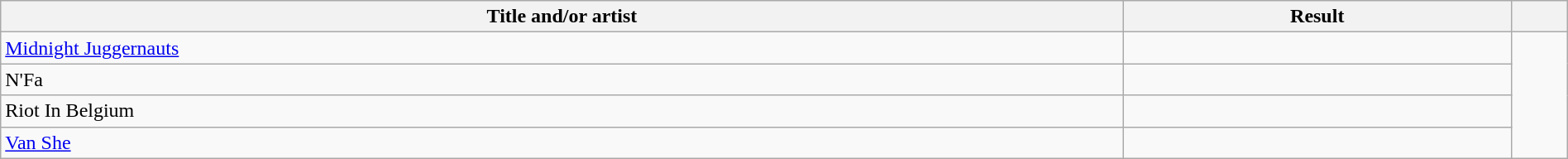<table class="wikitable" width="100%">
<tr>
<th scope="col">Title and/or artist</th>
<th scope="col">Result</th>
<th scope="col"></th>
</tr>
<tr>
<td><a href='#'>Midnight Juggernauts</a></td>
<td></td>
<td rowspan="4"></td>
</tr>
<tr>
<td>N'Fa</td>
<td></td>
</tr>
<tr>
<td>Riot In Belgium</td>
<td></td>
</tr>
<tr>
<td><a href='#'>Van She</a></td>
<td></td>
</tr>
</table>
